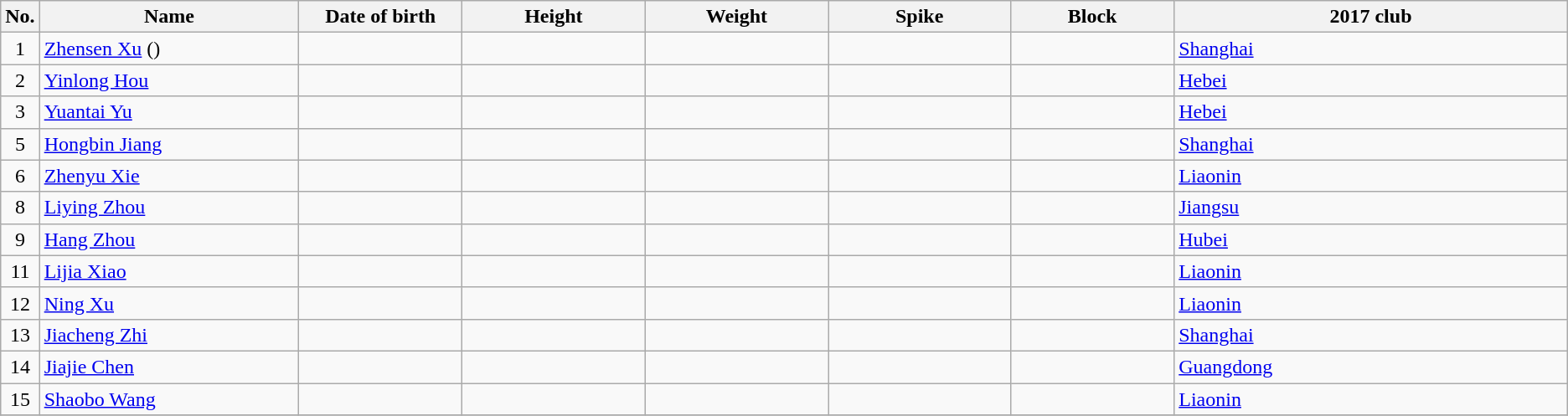<table class="wikitable sortable" style="font-size:100%; text-align:center;">
<tr>
<th>No.</th>
<th style="width:13em">Name</th>
<th style="width:8em">Date of birth</th>
<th style="width:9em">Height</th>
<th style="width:9em">Weight</th>
<th style="width:9em">Spike</th>
<th style="width:8em">Block</th>
<th style="width:20em">2017 club</th>
</tr>
<tr>
<td>1</td>
<td align=left><a href='#'>Zhensen Xu</a> ()</td>
<td align=right></td>
<td></td>
<td></td>
<td></td>
<td></td>
<td align=left><a href='#'>Shanghai</a></td>
</tr>
<tr>
<td>2</td>
<td align=left><a href='#'>Yinlong Hou</a></td>
<td align=right></td>
<td></td>
<td></td>
<td></td>
<td></td>
<td align=left> <a href='#'>Hebei</a></td>
</tr>
<tr>
<td>3</td>
<td align=left><a href='#'>Yuantai Yu</a></td>
<td align=right></td>
<td></td>
<td></td>
<td></td>
<td></td>
<td align=left> <a href='#'>Hebei</a></td>
</tr>
<tr>
<td>5</td>
<td align=left><a href='#'>Hongbin Jiang</a></td>
<td align=right></td>
<td></td>
<td></td>
<td></td>
<td></td>
<td align=left> <a href='#'>Shanghai</a></td>
</tr>
<tr>
<td>6</td>
<td align=left><a href='#'>Zhenyu Xie</a></td>
<td align=right></td>
<td></td>
<td></td>
<td></td>
<td></td>
<td align=left> <a href='#'>Liaonin</a></td>
</tr>
<tr>
<td>8</td>
<td align=left><a href='#'>Liying Zhou</a></td>
<td align=right></td>
<td></td>
<td></td>
<td></td>
<td></td>
<td align=left> <a href='#'>Jiangsu</a></td>
</tr>
<tr>
<td>9</td>
<td align=left><a href='#'>Hang Zhou</a></td>
<td align=right></td>
<td></td>
<td></td>
<td></td>
<td></td>
<td align=left> <a href='#'>Hubei</a></td>
</tr>
<tr>
<td>11</td>
<td align=left><a href='#'>Lijia Xiao</a></td>
<td align=right></td>
<td></td>
<td></td>
<td></td>
<td></td>
<td align=left> <a href='#'>Liaonin</a></td>
</tr>
<tr>
<td>12</td>
<td align=left><a href='#'>Ning Xu</a></td>
<td align=right></td>
<td></td>
<td></td>
<td></td>
<td></td>
<td align=left> <a href='#'>Liaonin</a></td>
</tr>
<tr>
<td>13</td>
<td align=left><a href='#'>Jiacheng Zhi</a></td>
<td align=right></td>
<td></td>
<td></td>
<td></td>
<td></td>
<td align=left> <a href='#'>Shanghai</a></td>
</tr>
<tr>
<td>14</td>
<td align=left><a href='#'>Jiajie Chen</a></td>
<td align=right></td>
<td></td>
<td></td>
<td></td>
<td></td>
<td align=left> <a href='#'>Guangdong</a></td>
</tr>
<tr>
<td>15</td>
<td align=left><a href='#'>Shaobo Wang</a></td>
<td align=right></td>
<td></td>
<td></td>
<td></td>
<td></td>
<td align=left> <a href='#'>Liaonin</a></td>
</tr>
<tr>
</tr>
</table>
